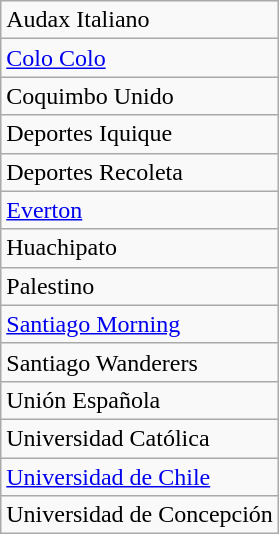<table class="wikitable sortable">
<tr>
<td>Audax Italiano</td>
</tr>
<tr>
<td><a href='#'>Colo Colo</a></td>
</tr>
<tr>
<td>Coquimbo Unido</td>
</tr>
<tr>
<td>Deportes Iquique</td>
</tr>
<tr>
<td>Deportes Recoleta</td>
</tr>
<tr>
<td><a href='#'>Everton</a></td>
</tr>
<tr>
<td>Huachipato</td>
</tr>
<tr>
<td>Palestino</td>
</tr>
<tr>
<td><a href='#'>Santiago Morning</a></td>
</tr>
<tr>
<td>Santiago Wanderers</td>
</tr>
<tr>
<td>Unión Española</td>
</tr>
<tr>
<td>Universidad Católica</td>
</tr>
<tr>
<td><a href='#'>Universidad de Chile</a></td>
</tr>
<tr>
<td>Universidad de Concepción</td>
</tr>
</table>
